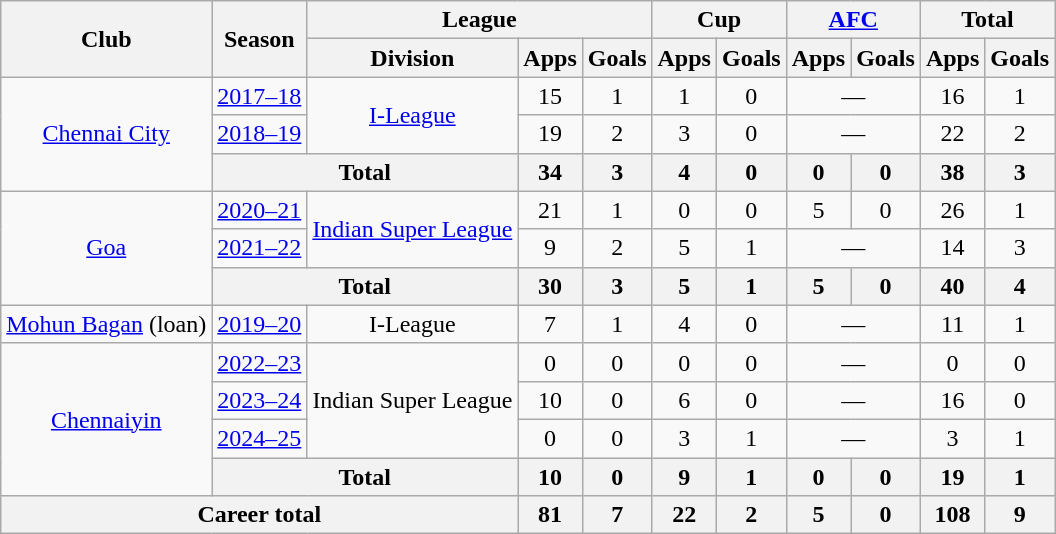<table class="wikitable" style="text-align: center;">
<tr>
<th rowspan="2">Club</th>
<th rowspan="2">Season</th>
<th colspan="3">League</th>
<th colspan="2">Cup</th>
<th colspan="2"><a href='#'>AFC</a></th>
<th colspan="2">Total</th>
</tr>
<tr>
<th>Division</th>
<th>Apps</th>
<th>Goals</th>
<th>Apps</th>
<th>Goals</th>
<th>Apps</th>
<th>Goals</th>
<th>Apps</th>
<th>Goals</th>
</tr>
<tr>
<td rowspan="3"><a href='#'>Chennai City</a></td>
<td><a href='#'>2017–18</a></td>
<td rowspan="2"><a href='#'>I-League</a></td>
<td>15</td>
<td>1</td>
<td>1</td>
<td>0</td>
<td colspan="2">—</td>
<td>16</td>
<td>1</td>
</tr>
<tr>
<td><a href='#'>2018–19</a></td>
<td>19</td>
<td>2</td>
<td>3</td>
<td>0</td>
<td colspan="2">—</td>
<td>22</td>
<td>2</td>
</tr>
<tr>
<th colspan="2">Total</th>
<th>34</th>
<th>3</th>
<th>4</th>
<th>0</th>
<th>0</th>
<th>0</th>
<th>38</th>
<th>3</th>
</tr>
<tr>
<td rowspan="3"><a href='#'>Goa</a></td>
<td><a href='#'>2020–21</a></td>
<td rowspan="2"><a href='#'>Indian Super League</a></td>
<td>21</td>
<td>1</td>
<td>0</td>
<td>0</td>
<td>5</td>
<td>0</td>
<td>26</td>
<td>1</td>
</tr>
<tr>
<td><a href='#'>2021–22</a></td>
<td>9</td>
<td>2</td>
<td>5</td>
<td>1</td>
<td colspan="2">—</td>
<td>14</td>
<td>3</td>
</tr>
<tr>
<th colspan="2">Total</th>
<th>30</th>
<th>3</th>
<th>5</th>
<th>1</th>
<th>5</th>
<th>0</th>
<th>40</th>
<th>4</th>
</tr>
<tr>
<td rowspan="1"><a href='#'>Mohun Bagan</a> (loan)</td>
<td><a href='#'>2019–20</a></td>
<td rowspan="1">I-League</td>
<td>7</td>
<td>1</td>
<td>4</td>
<td>0</td>
<td colspan="2">—</td>
<td>11</td>
<td>1</td>
</tr>
<tr>
<td rowspan="4"><a href='#'>Chennaiyin</a></td>
<td><a href='#'>2022–23</a></td>
<td rowspan="3">Indian Super League</td>
<td>0</td>
<td>0</td>
<td>0</td>
<td>0</td>
<td colspan="2">—</td>
<td>0</td>
<td>0</td>
</tr>
<tr>
<td><a href='#'>2023–24</a></td>
<td>10</td>
<td>0</td>
<td>6</td>
<td>0</td>
<td colspan="2">—</td>
<td>16</td>
<td>0</td>
</tr>
<tr>
<td><a href='#'>2024–25</a></td>
<td>0</td>
<td>0</td>
<td>3</td>
<td>1</td>
<td colspan="2">—</td>
<td>3</td>
<td>1</td>
</tr>
<tr>
<th colspan="2">Total</th>
<th>10</th>
<th>0</th>
<th>9</th>
<th>1</th>
<th>0</th>
<th>0</th>
<th>19</th>
<th>1</th>
</tr>
<tr>
<th colspan="3">Career total</th>
<th>81</th>
<th>7</th>
<th>22</th>
<th>2</th>
<th>5</th>
<th>0</th>
<th>108</th>
<th>9</th>
</tr>
</table>
